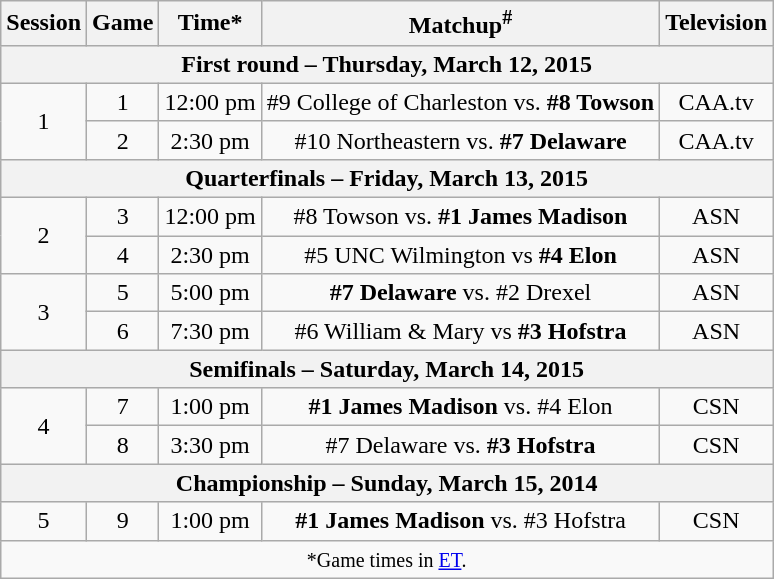<table class="wikitable" style="text-align:center">
<tr>
<th>Session</th>
<th>Game</th>
<th>Time*</th>
<th>Matchup<sup>#</sup></th>
<th>Television</th>
</tr>
<tr>
<th colspan=5>First round – Thursday, March 12, 2015</th>
</tr>
<tr>
<td rowspan=2>1</td>
<td>1</td>
<td>12:00 pm</td>
<td>#9 College of Charleston vs. <strong>#8 Towson</strong></td>
<td>CAA.tv</td>
</tr>
<tr>
<td>2</td>
<td>2:30 pm</td>
<td>#10 Northeastern vs. <strong>#7 Delaware</strong></td>
<td>CAA.tv</td>
</tr>
<tr>
<th colspan=5>Quarterfinals – Friday, March 13, 2015</th>
</tr>
<tr>
<td rowspan=2>2</td>
<td>3</td>
<td>12:00 pm</td>
<td>#8 Towson vs. <strong>#1 James Madison</strong></td>
<td>ASN</td>
</tr>
<tr>
<td>4</td>
<td>2:30 pm</td>
<td>#5 UNC Wilmington vs <strong>#4 Elon</strong></td>
<td>ASN</td>
</tr>
<tr>
<td rowspan=2>3</td>
<td>5</td>
<td>5:00 pm</td>
<td><strong>#7 Delaware</strong> vs. #2 Drexel</td>
<td>ASN</td>
</tr>
<tr>
<td>6</td>
<td>7:30 pm</td>
<td>#6 William & Mary vs <strong>#3 Hofstra</strong></td>
<td>ASN</td>
</tr>
<tr>
<th colspan=5>Semifinals – Saturday, March 14, 2015</th>
</tr>
<tr>
<td rowspan=2>4</td>
<td>7</td>
<td>1:00 pm</td>
<td><strong>#1 James Madison</strong> vs. #4 Elon</td>
<td>CSN</td>
</tr>
<tr>
<td>8</td>
<td>3:30 pm</td>
<td>#7 Delaware vs. <strong>#3 Hofstra</strong></td>
<td>CSN</td>
</tr>
<tr>
<th colspan=5>Championship – Sunday, March 15, 2014</th>
</tr>
<tr>
<td>5</td>
<td>9</td>
<td>1:00 pm</td>
<td><strong>#1 James Madison</strong> vs. #3 Hofstra</td>
<td>CSN</td>
</tr>
<tr>
<td colspan=5><small>*Game times in <a href='#'>ET</a>.</small></td>
</tr>
</table>
